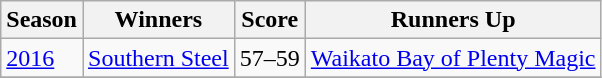<table class="wikitable collapsible">
<tr>
<th>Season</th>
<th>Winners</th>
<th>Score</th>
<th>Runners Up</th>
</tr>
<tr>
<td><a href='#'>2016</a></td>
<td><a href='#'>Southern Steel</a></td>
<td>57–59</td>
<td><a href='#'>Waikato Bay of Plenty Magic</a></td>
</tr>
<tr>
</tr>
</table>
